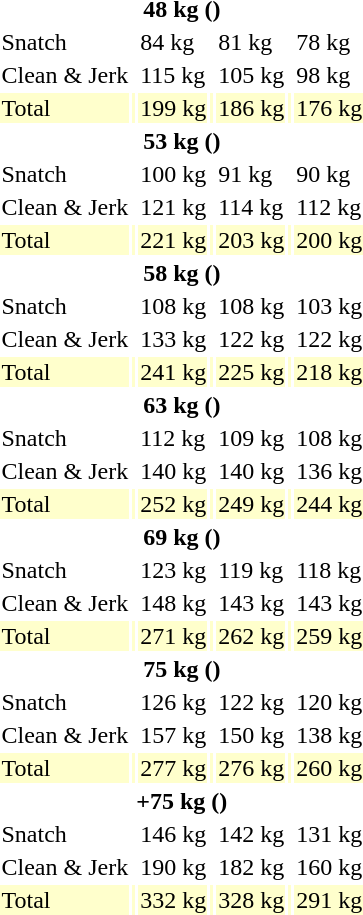<table>
<tr>
<th colspan=7>48 kg ()</th>
</tr>
<tr>
<td>Snatch</td>
<td></td>
<td>84 kg</td>
<td></td>
<td>81 kg</td>
<td></td>
<td>78 kg</td>
</tr>
<tr>
<td>Clean & Jerk</td>
<td></td>
<td>115 kg</td>
<td></td>
<td>105 kg</td>
<td></td>
<td>98 kg</td>
</tr>
<tr bgcolor=ffffcc>
<td>Total</td>
<td></td>
<td>199 kg</td>
<td></td>
<td>186 kg</td>
<td></td>
<td>176 kg</td>
</tr>
<tr>
<th colspan=7>53 kg ()</th>
</tr>
<tr>
<td>Snatch</td>
<td></td>
<td>100 kg</td>
<td></td>
<td>91 kg</td>
<td></td>
<td>90 kg</td>
</tr>
<tr>
<td>Clean & Jerk</td>
<td></td>
<td>121 kg</td>
<td></td>
<td>114 kg</td>
<td></td>
<td>112 kg</td>
</tr>
<tr bgcolor=ffffcc>
<td>Total</td>
<td></td>
<td>221 kg</td>
<td></td>
<td>203 kg</td>
<td></td>
<td>200 kg</td>
</tr>
<tr>
<th colspan=7>58 kg ()</th>
</tr>
<tr>
<td>Snatch</td>
<td></td>
<td>108 kg</td>
<td></td>
<td>108 kg</td>
<td></td>
<td>103 kg</td>
</tr>
<tr>
<td>Clean & Jerk</td>
<td></td>
<td>133 kg</td>
<td></td>
<td>122 kg</td>
<td></td>
<td>122 kg</td>
</tr>
<tr bgcolor=ffffcc>
<td>Total</td>
<td></td>
<td>241 kg</td>
<td></td>
<td>225 kg</td>
<td></td>
<td>218 kg</td>
</tr>
<tr>
<th colspan=7>63 kg ()</th>
</tr>
<tr>
<td>Snatch</td>
<td></td>
<td>112 kg</td>
<td></td>
<td>109 kg</td>
<td></td>
<td>108 kg</td>
</tr>
<tr>
<td>Clean & Jerk</td>
<td></td>
<td>140 kg</td>
<td></td>
<td>140 kg</td>
<td></td>
<td>136 kg</td>
</tr>
<tr bgcolor=ffffcc>
<td>Total</td>
<td></td>
<td>252 kg</td>
<td></td>
<td>249 kg</td>
<td></td>
<td>244 kg</td>
</tr>
<tr>
<th colspan=7>69 kg ()</th>
</tr>
<tr>
<td>Snatch</td>
<td></td>
<td>123 kg</td>
<td></td>
<td>119 kg</td>
<td></td>
<td>118 kg</td>
</tr>
<tr>
<td>Clean & Jerk</td>
<td></td>
<td>148 kg</td>
<td></td>
<td>143 kg</td>
<td></td>
<td>143 kg</td>
</tr>
<tr bgcolor=ffffcc>
<td>Total</td>
<td></td>
<td>271 kg</td>
<td></td>
<td>262 kg</td>
<td></td>
<td>259 kg</td>
</tr>
<tr>
<th colspan=7>75 kg ()</th>
</tr>
<tr>
<td>Snatch</td>
<td></td>
<td>126 kg</td>
<td></td>
<td>122 kg</td>
<td></td>
<td>120 kg</td>
</tr>
<tr>
<td>Clean & Jerk</td>
<td></td>
<td>157 kg</td>
<td></td>
<td>150 kg</td>
<td></td>
<td>138 kg</td>
</tr>
<tr bgcolor=ffffcc>
<td>Total</td>
<td></td>
<td>277 kg</td>
<td></td>
<td>276 kg</td>
<td></td>
<td>260 kg</td>
</tr>
<tr>
<th colspan=7>+75 kg ()</th>
</tr>
<tr>
<td>Snatch</td>
<td></td>
<td>146 kg</td>
<td></td>
<td>142 kg</td>
<td></td>
<td>131 kg</td>
</tr>
<tr>
<td>Clean & Jerk</td>
<td></td>
<td>190 kg<br></td>
<td></td>
<td>182 kg</td>
<td></td>
<td>160 kg</td>
</tr>
<tr bgcolor=ffffcc>
<td>Total</td>
<td></td>
<td>332 kg</td>
<td></td>
<td>328 kg</td>
<td></td>
<td>291 kg</td>
</tr>
</table>
